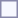<table style="border:1px solid #8888aa; background-color:#f7f8ff; padding:5px; font-size:95%; margin: 0px 12px 12px 0px;">
</table>
